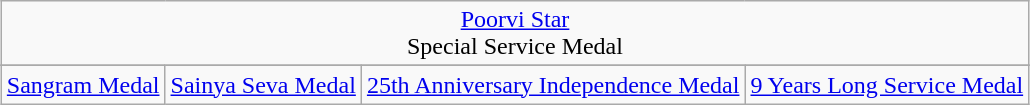<table class="wikitable" style="margin:1em auto; text-align:center;">
<tr>
<td colspan="4"><a href='#'>Poorvi Star</a><br>Special Service Medal</td>
</tr>
<tr>
</tr>
<tr>
<td><a href='#'>Sangram Medal</a></td>
<td><a href='#'>Sainya Seva Medal</a></td>
<td><a href='#'>25th Anniversary Independence Medal</a></td>
<td><a href='#'>9 Years Long Service Medal</a></td>
</tr>
</table>
